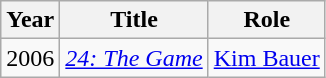<table class="wikitable">
<tr>
<th>Year</th>
<th>Title</th>
<th>Role</th>
</tr>
<tr>
<td>2006</td>
<td><em><a href='#'>24: The Game</a></em></td>
<td><a href='#'>Kim Bauer</a></td>
</tr>
</table>
